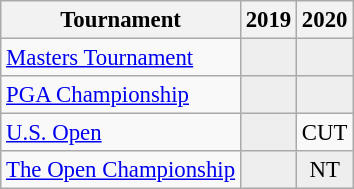<table class="wikitable" style="font-size:95%;text-align:center;">
<tr>
<th>Tournament</th>
<th>2019</th>
<th>2020</th>
</tr>
<tr>
<td align=left><a href='#'>Masters Tournament</a></td>
<td style="background:#eeeeee;"></td>
<td style="background:#eeeeee;"></td>
</tr>
<tr>
<td align=left><a href='#'>PGA Championship</a></td>
<td style="background:#eeeeee;"></td>
<td style="background:#eeeeee;"></td>
</tr>
<tr>
<td align=left><a href='#'>U.S. Open</a></td>
<td style="background:#eeeeee;"></td>
<td>CUT</td>
</tr>
<tr>
<td align=left><a href='#'>The Open Championship</a></td>
<td style="background:#eeeeee;"></td>
<td style="background:#eeeeee;">NT</td>
</tr>
</table>
